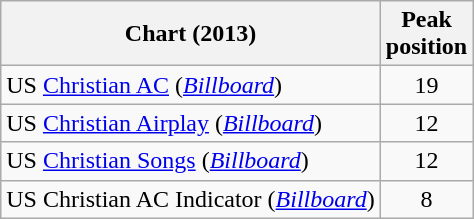<table class="wikitable sortable">
<tr>
<th>Chart (2013)</th>
<th>Peak<br>position</th>
</tr>
<tr>
<td>US <a href='#'>Christian AC</a> (<em><a href='#'>Billboard</a></em>)</td>
<td align="center">19</td>
</tr>
<tr>
<td>US <a href='#'>Christian Airplay</a> (<em><a href='#'>Billboard</a></em>)</td>
<td align="center">12</td>
</tr>
<tr>
<td>US <a href='#'>Christian Songs</a> (<em><a href='#'>Billboard</a></em>)</td>
<td align="center">12</td>
</tr>
<tr>
<td>US Christian AC Indicator (<em><a href='#'>Billboard</a></em>)</td>
<td align="center">8</td>
</tr>
</table>
